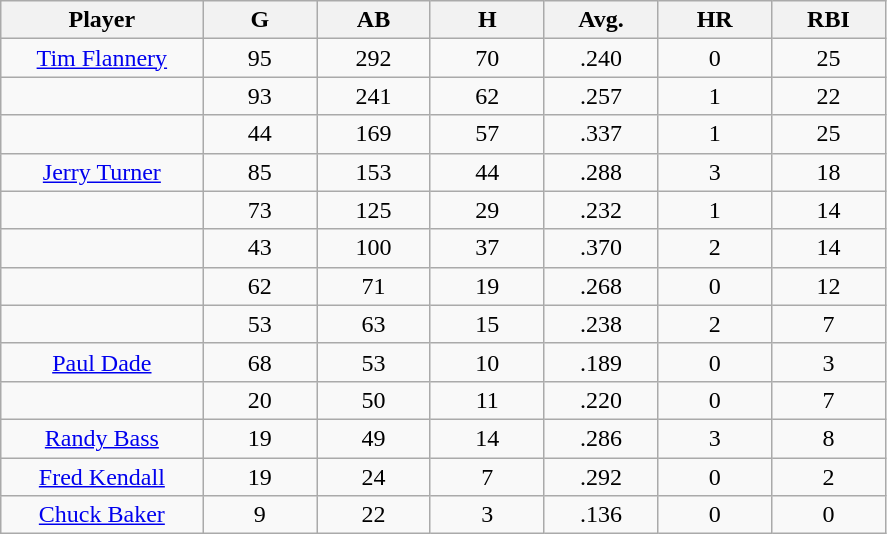<table class="wikitable sortable">
<tr>
<th bgcolor="#DDDDFF" width="16%">Player</th>
<th bgcolor="#DDDDFF" width="9%">G</th>
<th bgcolor="#DDDDFF" width="9%">AB</th>
<th bgcolor="#DDDDFF" width="9%">H</th>
<th bgcolor="#DDDDFF" width="9%">Avg.</th>
<th bgcolor="#DDDDFF" width="9%">HR</th>
<th bgcolor="#DDDDFF" width="9%">RBI</th>
</tr>
<tr align="center">
<td><a href='#'>Tim Flannery</a></td>
<td>95</td>
<td>292</td>
<td>70</td>
<td>.240</td>
<td>0</td>
<td>25</td>
</tr>
<tr align=center>
<td></td>
<td>93</td>
<td>241</td>
<td>62</td>
<td>.257</td>
<td>1</td>
<td>22</td>
</tr>
<tr align="center">
<td></td>
<td>44</td>
<td>169</td>
<td>57</td>
<td>.337</td>
<td>1</td>
<td>25</td>
</tr>
<tr align="center">
<td><a href='#'>Jerry Turner</a></td>
<td>85</td>
<td>153</td>
<td>44</td>
<td>.288</td>
<td>3</td>
<td>18</td>
</tr>
<tr align=center>
<td></td>
<td>73</td>
<td>125</td>
<td>29</td>
<td>.232</td>
<td>1</td>
<td>14</td>
</tr>
<tr align="center">
<td></td>
<td>43</td>
<td>100</td>
<td>37</td>
<td>.370</td>
<td>2</td>
<td>14</td>
</tr>
<tr align="center">
<td></td>
<td>62</td>
<td>71</td>
<td>19</td>
<td>.268</td>
<td>0</td>
<td>12</td>
</tr>
<tr align="center">
<td></td>
<td>53</td>
<td>63</td>
<td>15</td>
<td>.238</td>
<td>2</td>
<td>7</td>
</tr>
<tr align="center">
<td><a href='#'>Paul Dade</a></td>
<td>68</td>
<td>53</td>
<td>10</td>
<td>.189</td>
<td>0</td>
<td>3</td>
</tr>
<tr align=center>
<td></td>
<td>20</td>
<td>50</td>
<td>11</td>
<td>.220</td>
<td>0</td>
<td>7</td>
</tr>
<tr align="center">
<td><a href='#'>Randy Bass</a></td>
<td>19</td>
<td>49</td>
<td>14</td>
<td>.286</td>
<td>3</td>
<td>8</td>
</tr>
<tr align=center>
<td><a href='#'>Fred Kendall</a></td>
<td>19</td>
<td>24</td>
<td>7</td>
<td>.292</td>
<td>0</td>
<td>2</td>
</tr>
<tr align=center>
<td><a href='#'>Chuck Baker</a></td>
<td>9</td>
<td>22</td>
<td>3</td>
<td>.136</td>
<td>0</td>
<td>0</td>
</tr>
</table>
